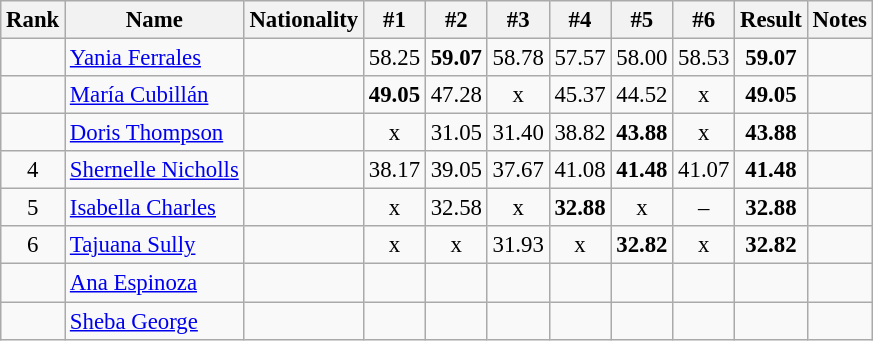<table class="wikitable sortable" style="text-align:center;font-size:95%">
<tr>
<th>Rank</th>
<th>Name</th>
<th>Nationality</th>
<th>#1</th>
<th>#2</th>
<th>#3</th>
<th>#4</th>
<th>#5</th>
<th>#6</th>
<th>Result</th>
<th>Notes</th>
</tr>
<tr>
<td></td>
<td align=left><a href='#'>Yania Ferrales</a></td>
<td align=left></td>
<td>58.25</td>
<td><strong>59.07</strong></td>
<td>58.78</td>
<td>57.57</td>
<td>58.00</td>
<td>58.53</td>
<td><strong>59.07</strong></td>
<td></td>
</tr>
<tr>
<td></td>
<td align=left><a href='#'>María Cubillán</a></td>
<td align=left></td>
<td><strong>49.05</strong></td>
<td>47.28</td>
<td>x</td>
<td>45.37</td>
<td>44.52</td>
<td>x</td>
<td><strong>49.05</strong></td>
<td></td>
</tr>
<tr>
<td></td>
<td align=left><a href='#'>Doris Thompson</a></td>
<td align=left></td>
<td>x</td>
<td>31.05</td>
<td>31.40</td>
<td>38.82</td>
<td><strong>43.88</strong></td>
<td>x</td>
<td><strong>43.88</strong></td>
<td></td>
</tr>
<tr>
<td>4</td>
<td align=left><a href='#'>Shernelle Nicholls</a></td>
<td align=left></td>
<td>38.17</td>
<td>39.05</td>
<td>37.67</td>
<td>41.08</td>
<td><strong>41.48</strong></td>
<td>41.07</td>
<td><strong>41.48</strong></td>
<td></td>
</tr>
<tr>
<td>5</td>
<td align=left><a href='#'>Isabella Charles</a></td>
<td align=left></td>
<td>x</td>
<td>32.58</td>
<td>x</td>
<td><strong>32.88</strong></td>
<td>x</td>
<td>–</td>
<td><strong>32.88</strong></td>
<td></td>
</tr>
<tr>
<td>6</td>
<td align=left><a href='#'>Tajuana Sully</a></td>
<td align=left></td>
<td>x</td>
<td>x</td>
<td>31.93</td>
<td>x</td>
<td><strong>32.82</strong></td>
<td>x</td>
<td><strong>32.82</strong></td>
<td></td>
</tr>
<tr>
<td></td>
<td align=left><a href='#'>Ana Espinoza</a></td>
<td align=left></td>
<td></td>
<td></td>
<td></td>
<td></td>
<td></td>
<td></td>
<td><strong></strong></td>
<td></td>
</tr>
<tr>
<td></td>
<td align=left><a href='#'>Sheba George</a></td>
<td align=left></td>
<td></td>
<td></td>
<td></td>
<td></td>
<td></td>
<td></td>
<td><strong></strong></td>
<td></td>
</tr>
</table>
